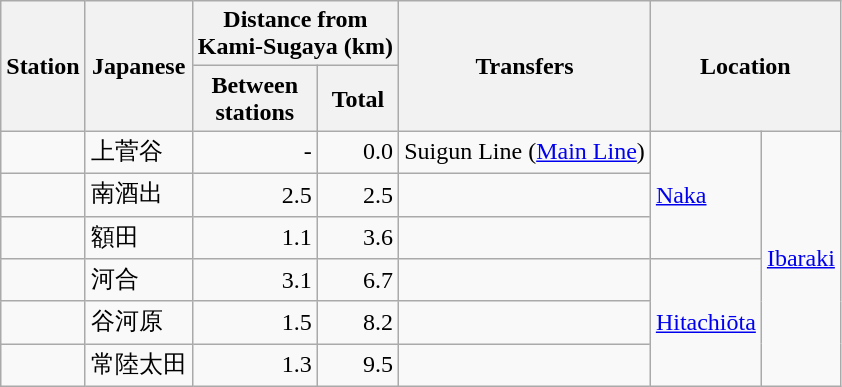<table class="wikitable">
<tr>
<th rowspan="2">Station</th>
<th rowspan="2">Japanese</th>
<th colspan="2">Distance from<br>Kami-Sugaya (km)</th>
<th rowspan="2">Transfers</th>
<th colspan="2"  rowspan="2">Location</th>
</tr>
<tr>
<th>Between<br>stations</th>
<th>Total</th>
</tr>
<tr>
<td></td>
<td>上菅谷</td>
<td style="text-align:right;">-</td>
<td style="text-align:right;">0.0</td>
<td>Suigun Line (<a href='#'>Main Line</a>)</td>
<td rowspan="3"><a href='#'>Naka</a></td>
<td rowspan="6"><a href='#'>Ibaraki</a></td>
</tr>
<tr>
<td></td>
<td>南酒出</td>
<td style="text-align:right;">2.5</td>
<td style="text-align:right;">2.5</td>
<td> </td>
</tr>
<tr>
<td></td>
<td>額田</td>
<td style="text-align:right;">1.1</td>
<td style="text-align:right;">3.6</td>
<td> </td>
</tr>
<tr>
<td></td>
<td>河合</td>
<td style="text-align:right;">3.1</td>
<td style="text-align:right;">6.7</td>
<td> </td>
<td rowspan="3"><a href='#'>Hitachiōta</a></td>
</tr>
<tr>
<td></td>
<td>谷河原</td>
<td style="text-align:right;">1.5</td>
<td style="text-align:right;">8.2</td>
<td> </td>
</tr>
<tr>
<td></td>
<td>常陸太田</td>
<td style="text-align:right;">1.3</td>
<td style="text-align:right;">9.5</td>
<td> </td>
</tr>
</table>
